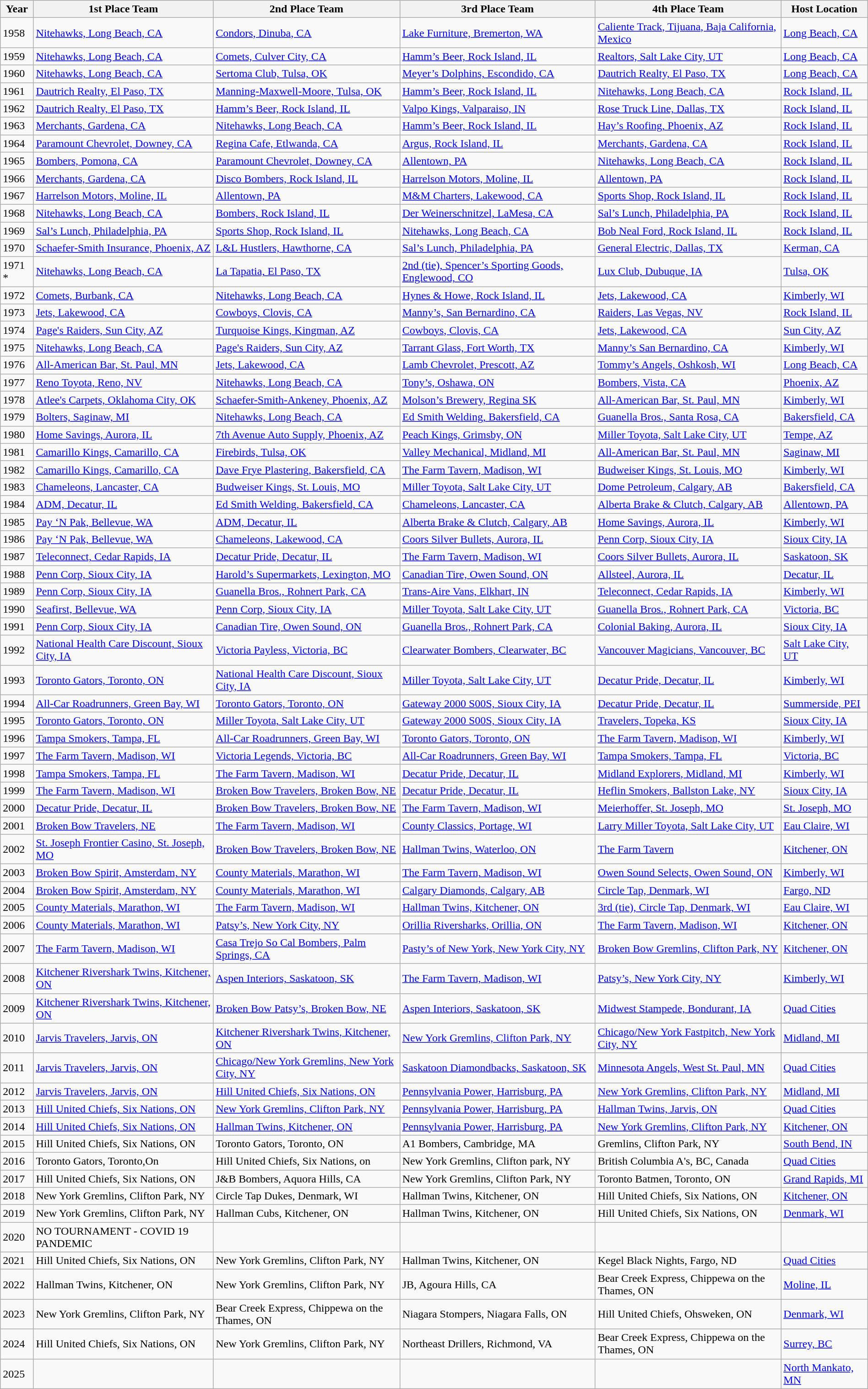<table class="wikitable" style="width:100%; text-align:left">
<tr>
<th>Year</th>
<th>1st Place Team</th>
<th>2nd Place Team</th>
<th>3rd Place Team</th>
<th>4th Place Team</th>
<th>Host Location</th>
</tr>
<tr>
<td>1958</td>
<td><a href='#'>Nitehawks, Long Beach, CA</a></td>
<td><a href='#'>Condors, Dinuba, CA</a></td>
<td><a href='#'>Lake Furniture, Bremerton, WA</a></td>
<td><a href='#'>Caliente Track, Tijuana, Baja California, Mexico</a></td>
<td><a href='#'>Long Beach, CA</a></td>
</tr>
<tr>
<td>1959</td>
<td><a href='#'>Nitehawks, Long Beach, CA</a></td>
<td><a href='#'>Comets, Culver City, CA</a></td>
<td><a href='#'>Hamm’s Beer, Rock Island, IL</a></td>
<td><a href='#'>Realtors, Salt Lake City, UT</a></td>
<td><a href='#'>Long Beach, CA</a></td>
</tr>
<tr>
<td>1960</td>
<td><a href='#'>Nitehawks, Long Beach, CA</a></td>
<td><a href='#'>Sertoma Club, Tulsa, OK</a></td>
<td><a href='#'>Meyer’s Dolphins, Escondido, CA</a></td>
<td><a href='#'>Dautrich Realty, El Paso, TX</a></td>
<td><a href='#'>Long Beach, CA</a></td>
</tr>
<tr>
<td>1961</td>
<td><a href='#'>Dautrich Realty, El Paso, TX</a></td>
<td><a href='#'>Manning-Maxwell-Moore, Tulsa, OK</a></td>
<td><a href='#'>Hamm’s Beer, Rock Island, IL</a></td>
<td><a href='#'>Nitehawks, Long Beach, CA</a></td>
<td><a href='#'>Rock Island, IL</a></td>
</tr>
<tr>
<td>1962</td>
<td><a href='#'>Dautrich Realty, El Paso, TX</a></td>
<td><a href='#'>Hamm’s Beer, Rock Island, IL</a></td>
<td><a href='#'>Valpo Kings, Valparaiso, IN</a></td>
<td><a href='#'>Rose Truck Line, Dallas, TX</a></td>
<td><a href='#'>Rock Island, IL</a></td>
</tr>
<tr>
<td>1963</td>
<td><a href='#'>Merchants, Gardena, CA</a></td>
<td><a href='#'>Nitehawks, Long Beach, CA</a></td>
<td><a href='#'>Hamm’s Beer, Rock Island, IL</a></td>
<td><a href='#'>Hay’s Roofing, Phoenix, AZ</a></td>
<td><a href='#'>Rock Island, IL</a></td>
</tr>
<tr>
<td>1964</td>
<td><a href='#'>Paramount Chevrolet, Downey, CA</a></td>
<td><a href='#'>Regina Cafe, Etlwanda, CA</a></td>
<td><a href='#'>Argus, Rock Island, IL</a></td>
<td><a href='#'>Merchants, Gardena, CA</a></td>
<td><a href='#'>Rock Island, IL</a></td>
</tr>
<tr>
<td>1965</td>
<td><a href='#'>Bombers, Pomona, CA</a></td>
<td><a href='#'>Paramount Chevrolet, Downey, CA</a></td>
<td><a href='#'>Allentown, PA</a></td>
<td><a href='#'>Nitehawks, Long Beach, CA</a></td>
<td><a href='#'>Rock Island, IL</a></td>
</tr>
<tr>
<td>1966</td>
<td><a href='#'>Merchants, Gardena, CA</a></td>
<td><a href='#'>Disco Bombers, Rock Island, IL</a></td>
<td><a href='#'>Harrelson Motors, Moline, IL</a></td>
<td><a href='#'>Allentown, PA</a></td>
<td><a href='#'>Rock Island, IL</a></td>
</tr>
<tr>
<td>1967</td>
<td><a href='#'>Harrelson Motors, Moline, IL</a></td>
<td><a href='#'>Allentown, PA</a></td>
<td><a href='#'>M&M Charters, Lakewood, CA</a></td>
<td><a href='#'>Sports Shop, Rock Island, IL</a></td>
<td><a href='#'>Rock Island, IL</a></td>
</tr>
<tr>
<td>1968</td>
<td><a href='#'>Nitehawks, Long Beach, CA</a></td>
<td><a href='#'>Bombers, Rock Island, IL</a></td>
<td><a href='#'>Der Weinerschnitzel, LaMesa, CA</a></td>
<td><a href='#'>Sal’s Lunch, Philadelphia, PA</a></td>
<td><a href='#'>Rock Island, IL</a></td>
</tr>
<tr>
<td>1969</td>
<td><a href='#'>Sal’s Lunch, Philadelphia, PA</a></td>
<td><a href='#'>Sports Shop, Rock Island, IL</a></td>
<td><a href='#'>Nitehawks, Long Beach, CA</a></td>
<td><a href='#'>Bob Neal Ford, Rock Island, IL</a></td>
<td><a href='#'>Rock Island, IL</a></td>
</tr>
<tr>
<td>1970</td>
<td><a href='#'>Schaefer-Smith Insurance, Phoenix, AZ</a></td>
<td><a href='#'>L&L Hustlers, Hawthorne, CA</a></td>
<td><a href='#'>Sal’s Lunch, Philadelphia, PA</a></td>
<td><a href='#'>General Electric, Dallas, TX</a></td>
<td><a href='#'>Kerman, CA</a></td>
</tr>
<tr>
<td>1971 *</td>
<td><a href='#'>Nitehawks, Long Beach, CA</a></td>
<td><a href='#'>La Tapatia, El Paso, TX</a></td>
<td><a href='#'>2nd (tie), Spencer’s Sporting Goods, Englewood, CO</a></td>
<td><a href='#'>Lux Club, Dubuque, IA</a></td>
<td><a href='#'>Tulsa, OK</a></td>
</tr>
<tr>
<td>1972</td>
<td><a href='#'>Comets, Burbank, CA</a></td>
<td><a href='#'>Nitehawks, Long Beach, CA</a></td>
<td><a href='#'>Hynes & Howe, Rock Island, IL</a></td>
<td><a href='#'>Jets, Lakewood, CA</a></td>
<td><a href='#'>Kimberly, WI</a></td>
</tr>
<tr>
<td>1973</td>
<td><a href='#'>Jets, Lakewood, CA</a></td>
<td><a href='#'>Cowboys, Clovis, CA</a></td>
<td><a href='#'>Manny’s, San Bernardino, CA</a></td>
<td><a href='#'>Raiders, Las Vegas, NV</a></td>
<td><a href='#'>Rock Island, IL</a></td>
</tr>
<tr>
<td>1974</td>
<td><a href='#'>Page's Raiders, Sun City, AZ</a></td>
<td><a href='#'>Turquoise Kings, Kingman, AZ</a></td>
<td><a href='#'>Cowboys, Clovis, CA</a></td>
<td><a href='#'>Jets, Lakewood, CA</a></td>
<td><a href='#'>Sun City, AZ</a></td>
</tr>
<tr>
<td>1975</td>
<td><a href='#'>Nitehawks, Long Beach, CA</a></td>
<td><a href='#'>Page's Raiders, Sun City, AZ</a></td>
<td><a href='#'>Tarrant Glass, Fort Worth, TX</a></td>
<td><a href='#'>Manny’s San Bernardino, CA</a></td>
<td><a href='#'>Kimberly, WI</a></td>
</tr>
<tr>
<td>1976</td>
<td><a href='#'>All-American Bar, St. Paul, MN</a></td>
<td><a href='#'>Jets, Lakewood, CA</a></td>
<td><a href='#'>Lamb Chevrolet, Prescott, AZ</a></td>
<td><a href='#'>Tommy’s Angels, Oshkosh, WI</a></td>
<td><a href='#'>Long Beach, CA</a></td>
</tr>
<tr>
<td>1977</td>
<td><a href='#'>Reno Toyota, Reno, NV</a></td>
<td><a href='#'>Nitehawks, Long Beach, CA</a></td>
<td><a href='#'>Tony’s, Oshawa, ON</a></td>
<td><a href='#'>Bombers, Vista, CA</a></td>
<td><a href='#'>Phoenix, AZ</a></td>
</tr>
<tr>
<td>1978</td>
<td><a href='#'>Atlee's Carpets, Oklahoma City, OK</a></td>
<td><a href='#'>Schaefer-Smith-Ankeney, Phoenix, AZ</a></td>
<td><a href='#'>Molson’s Brewery, Regina SK</a></td>
<td><a href='#'>All-American Bar, St. Paul, MN</a></td>
<td><a href='#'>Kimberly, WI</a></td>
</tr>
<tr>
<td>1979</td>
<td><a href='#'>Bolters, Saginaw, MI</a></td>
<td><a href='#'>Nitehawks, Long Beach, CA</a></td>
<td><a href='#'>Ed Smith Welding, Bakersfield, CA</a></td>
<td><a href='#'>Guanella Bros., Santa Rosa, CA</a></td>
<td><a href='#'>Bakersfield, CA</a></td>
</tr>
<tr>
<td>1980</td>
<td><a href='#'>Home Savings, Aurora, IL</a></td>
<td><a href='#'>7th Avenue Auto Supply, Phoenix, AZ</a></td>
<td><a href='#'>Peach Kings, Grimsby, ON</a></td>
<td><a href='#'>Miller Toyota, Salt Lake City, UT</a></td>
<td><a href='#'>Tempe, AZ</a></td>
</tr>
<tr>
<td>1981</td>
<td><a href='#'>Camarillo Kings, Camarillo, CA</a></td>
<td><a href='#'>Firebirds, Tulsa, OK</a></td>
<td><a href='#'>Valley Mechanical, Midland, MI</a></td>
<td><a href='#'>All-American Bar, St. Paul, MN</a></td>
<td><a href='#'>Saginaw, MI</a></td>
</tr>
<tr>
<td>1982</td>
<td><a href='#'>Camarillo Kings, Camarillo, CA</a></td>
<td><a href='#'>Dave Frye Plastering, Bakersfield, CA</a></td>
<td><a href='#'>The Farm Tavern, Madison, WI</a></td>
<td><a href='#'>Budweiser Kings, St. Louis, MO</a></td>
<td><a href='#'>Kimberly, WI</a></td>
</tr>
<tr>
<td>1983</td>
<td><a href='#'>Chameleons, Lancaster, CA</a></td>
<td><a href='#'>Budweiser Kings, St. Louis, MO</a></td>
<td><a href='#'>Miller Toyota, Salt Lake City, UT</a></td>
<td><a href='#'>Dome Petroleum, Calgary, AB</a></td>
<td><a href='#'>Bakersfield, CA</a></td>
</tr>
<tr>
<td>1984</td>
<td><a href='#'>ADM, Decatur, IL</a></td>
<td><a href='#'>Ed Smith Welding, Bakersfield, CA</a></td>
<td><a href='#'>Chameleons, Lancaster, CA</a></td>
<td><a href='#'>Alberta Brake & Clutch, Calgary, AB</a></td>
<td><a href='#'>Allentown, PA</a></td>
</tr>
<tr>
<td>1985</td>
<td><a href='#'>Pay ‘N Pak, Bellevue, WA</a></td>
<td><a href='#'>ADM, Decatur, IL</a></td>
<td><a href='#'>Alberta Brake & Clutch, Calgary, AB</a></td>
<td><a href='#'>Home Savings, Aurora, IL</a></td>
<td><a href='#'>Kimberly, WI</a></td>
</tr>
<tr>
<td>1986</td>
<td><a href='#'>Pay ‘N Pak, Bellevue, WA</a></td>
<td><a href='#'>Chameleons, Lakewood, CA</a></td>
<td><a href='#'>Coors Silver Bullets, Aurora, IL</a></td>
<td><a href='#'>Penn Corp, Sioux City, IA</a></td>
<td><a href='#'>Sioux City, IA</a></td>
</tr>
<tr>
<td>1987</td>
<td><a href='#'>Teleconnect, Cedar Rapids, IA</a></td>
<td><a href='#'>Decatur Pride, Decatur, IL</a></td>
<td><a href='#'>The Farm Tavern, Madison, WI</a></td>
<td><a href='#'>Coors Silver Bullets, Aurora, IL</a></td>
<td><a href='#'>Saskatoon, SK</a></td>
</tr>
<tr>
<td>1988</td>
<td><a href='#'>Penn Corp, Sioux City, IA</a></td>
<td><a href='#'>Harold’s Supermarkets, Lexington, MO</a></td>
<td><a href='#'>Canadian Tire, Owen Sound, ON</a></td>
<td><a href='#'>Allsteel, Aurora, IL</a></td>
<td><a href='#'>Decatur, IL</a></td>
</tr>
<tr>
<td>1989</td>
<td><a href='#'>Penn Corp, Sioux City, IA</a></td>
<td><a href='#'>Guanella Bros., Rohnert Park, CA</a></td>
<td><a href='#'>Trans-Aire Vans, Elkhart, IN</a></td>
<td><a href='#'>Teleconnect, Cedar Rapids, IA</a></td>
<td><a href='#'>Kimberly, WI</a></td>
</tr>
<tr>
<td>1990</td>
<td><a href='#'>Seafirst, Bellevue, WA</a></td>
<td><a href='#'>Penn Corp, Sioux City, IA</a></td>
<td><a href='#'>Miller Toyota, Salt Lake City, UT</a></td>
<td><a href='#'>Guanella Bros., Rohnert Park, CA</a></td>
<td><a href='#'>Victoria, BC</a></td>
</tr>
<tr>
<td>1991</td>
<td><a href='#'>Penn Corp, Sioux City, IA</a></td>
<td><a href='#'>Canadian Tire, Owen Sound, ON</a></td>
<td><a href='#'>Guanella Bros., Rohnert Park, CA</a></td>
<td><a href='#'>Colonial Baking, Aurora, IL</a></td>
<td><a href='#'>Sioux City, IA</a></td>
</tr>
<tr>
<td>1992</td>
<td><a href='#'>National Health Care Discount, Sioux City, IA</a></td>
<td><a href='#'>Victoria Payless, Victoria, BC</a></td>
<td><a href='#'>Clearwater Bombers, Clearwater, BC</a></td>
<td><a href='#'>Vancouver Magicians, Vancouver, BC</a></td>
<td><a href='#'>Salt Lake City, UT</a></td>
</tr>
<tr>
<td>1993</td>
<td><a href='#'>Toronto Gators, Toronto, ON</a></td>
<td><a href='#'>National Health Care Discount, Sioux City, IA</a></td>
<td><a href='#'>Miller Toyota, Salt Lake City, UT</a></td>
<td><a href='#'>Decatur Pride, Decatur, IL</a></td>
<td><a href='#'>Kimberly, WI</a></td>
</tr>
<tr>
<td>1994</td>
<td><a href='#'>All-Car Roadrunners, Green Bay, WI</a></td>
<td><a href='#'>Toronto Gators, Toronto, ON</a></td>
<td><a href='#'>Gateway 2000 S00S, Sioux City, IA</a></td>
<td><a href='#'>Decatur Pride, Decatur, IL</a></td>
<td><a href='#'>Summerside, PEI</a></td>
</tr>
<tr>
<td>1995</td>
<td><a href='#'>Toronto Gators, Toronto, ON</a></td>
<td><a href='#'>Miller Toyota, Salt Lake City, UT</a></td>
<td><a href='#'>Gateway 2000 S00S, Sioux City, IA</a></td>
<td><a href='#'>Travelers, Topeka, KS</a></td>
<td><a href='#'>Sioux City, IA</a></td>
</tr>
<tr>
<td>1996</td>
<td><a href='#'>Tampa Smokers, Tampa, FL</a></td>
<td><a href='#'>All-Car Roadrunners, Green Bay, WI</a></td>
<td><a href='#'>Toronto Gators, Toronto, ON</a></td>
<td><a href='#'>The Farm Tavern, Madison, WI</a></td>
<td><a href='#'>Kimberly, WI</a></td>
</tr>
<tr>
<td>1997</td>
<td><a href='#'>The Farm Tavern, Madison, WI</a></td>
<td><a href='#'>Victoria Legends, Victoria, BC</a></td>
<td><a href='#'>All-Car Roadrunners, Green Bay, WI</a></td>
<td><a href='#'>Tampa Smokers, Tampa, FL</a></td>
<td><a href='#'>Victoria, BC</a></td>
</tr>
<tr>
<td>1998</td>
<td><a href='#'>Tampa Smokers, Tampa, FL</a></td>
<td><a href='#'>The Farm Tavern, Madison, WI</a></td>
<td><a href='#'>Decatur Pride, Decatur, IL</a></td>
<td><a href='#'>Midland Explorers, Midland, MI</a></td>
<td><a href='#'>Kimberly, WI</a></td>
</tr>
<tr>
<td>1999</td>
<td><a href='#'>The Farm Tavern, Madison, WI</a></td>
<td><a href='#'>Broken Bow Travelers, Broken Bow, NE</a></td>
<td><a href='#'>Decatur Pride, Decatur, IL</a></td>
<td><a href='#'>Heflin Smokers, Ballston Lake, NY</a></td>
<td><a href='#'>Sioux City, IA</a></td>
</tr>
<tr>
<td>2000</td>
<td><a href='#'>Decatur Pride, Decatur, IL</a></td>
<td><a href='#'>Broken Bow Travelers, Broken Bow, NE</a></td>
<td><a href='#'>The Farm Tavern, Madison, WI</a></td>
<td><a href='#'>Meierhoffer, St. Joseph, MO</a></td>
<td><a href='#'>St. Joseph, MO</a></td>
</tr>
<tr>
<td>2001</td>
<td><a href='#'>Broken Bow Travelers, NE</a></td>
<td><a href='#'>The Farm Tavern, Madison, WI</a></td>
<td><a href='#'>County Classics, Portage, WI</a></td>
<td><a href='#'>Larry Miller Toyota, Salt Lake City, UT</a></td>
<td><a href='#'>Eau Claire, WI</a></td>
</tr>
<tr>
<td>2002</td>
<td><a href='#'>St. Joseph Frontier Casino, St. Joseph, MO</a></td>
<td><a href='#'>Broken Bow Travelers, Broken Bow, NE</a></td>
<td><a href='#'>Hallman Twins, Waterloo, ON</a></td>
<td><a href='#'>The Farm Tavern</a></td>
<td><a href='#'>Kitchener, ON</a></td>
</tr>
<tr>
<td>2003</td>
<td><a href='#'>Broken Bow Spirit, Amsterdam, NY</a></td>
<td><a href='#'>County Materials, Marathon, WI</a></td>
<td><a href='#'>The Farm Tavern, Madison, WI</a></td>
<td><a href='#'>Owen Sound Selects, Owen Sound, ON</a></td>
<td><a href='#'>Kimberly, WI</a></td>
</tr>
<tr>
<td>2004</td>
<td><a href='#'>Broken Bow Spirit, Amsterdam, NY</a></td>
<td><a href='#'>County Materials, Marathon, WI</a></td>
<td><a href='#'>Calgary Diamonds, Calgary, AB</a></td>
<td><a href='#'>Circle Tap, Denmark, WI</a></td>
<td><a href='#'>Fargo, ND</a></td>
</tr>
<tr>
<td>2005</td>
<td><a href='#'>County Materials, Marathon, WI</a></td>
<td><a href='#'>The Farm Tavern, Madison, WI</a></td>
<td><a href='#'>Hallman Twins, Kitchener, ON</a></td>
<td><a href='#'>3rd (tie), Circle Tap, Denmark, WI</a></td>
<td><a href='#'>Eau Claire, WI</a></td>
</tr>
<tr>
<td>2006</td>
<td><a href='#'>County Materials, Marathon, WI</a></td>
<td><a href='#'>Patsy’s, New York City, NY</a></td>
<td><a href='#'>Orillia Riversharks, Orillia, ON</a></td>
<td><a href='#'>The Farm Tavern, Madison, WI</a></td>
<td><a href='#'>Kitchener, ON</a></td>
</tr>
<tr>
<td>2007</td>
<td><a href='#'>The Farm Tavern, Madison, WI</a></td>
<td><a href='#'>Casa Trejo So Cal Bombers, Palm Springs, CA</a></td>
<td><a href='#'>Pasty’s of New York, New York City, NY</a></td>
<td><a href='#'>Broken Bow Gremlins, Clifton Park, NY</a></td>
<td><a href='#'>Kitchener, ON</a></td>
</tr>
<tr>
<td>2008</td>
<td><a href='#'>Kitchener Rivershark Twins, Kitchener, ON</a></td>
<td><a href='#'>Aspen Interiors, Saskatoon, SK</a></td>
<td><a href='#'>The Farm Tavern, Madison, WI</a></td>
<td><a href='#'>Patsy’s, New York City, NY</a></td>
<td><a href='#'>Kimberly, WI</a></td>
</tr>
<tr>
<td>2009</td>
<td><a href='#'>Kitchener Rivershark Twins, Kitchener, ON</a></td>
<td><a href='#'>Broken Bow Patsy’s, Broken Bow, NE</a></td>
<td><a href='#'>Aspen Interiors, Saskatoon, SK</a></td>
<td><a href='#'>Midwest Stampede, Bondurant, IA</a></td>
<td><a href='#'>Quad Cities</a></td>
</tr>
<tr>
<td>2010</td>
<td><a href='#'>Jarvis Travelers, Jarvis, ON</a></td>
<td><a href='#'>Kitchener Rivershark Twins, Kitchener, ON</a></td>
<td><a href='#'>New York Gremlins, Clifton Park, NY</a></td>
<td><a href='#'>Chicago/New York Fastpitch, New York City, NY</a></td>
<td><a href='#'>Midland, MI</a></td>
</tr>
<tr>
<td>2011</td>
<td><a href='#'>Jarvis Travelers, Jarvis, ON</a></td>
<td><a href='#'>Chicago/New York Gremlins, New York City, NY</a></td>
<td><a href='#'>Saskatoon Diamondbacks, Saskatoon, SK</a></td>
<td><a href='#'>Minnesota Angels, West St. Paul, MN</a></td>
<td><a href='#'>Quad Cities</a></td>
</tr>
<tr>
<td>2012</td>
<td><a href='#'>Jarvis Travelers, Jarvis, ON</a></td>
<td><a href='#'>Hill United Chiefs, Six Nations, ON</a></td>
<td><a href='#'>Pennsylvania Power, Harrisburg, PA</a></td>
<td><a href='#'>New York Gremlins, Clifton Park, NY</a></td>
<td><a href='#'>Midland, MI</a></td>
</tr>
<tr>
<td>2013</td>
<td><a href='#'>Hill United Chiefs, Six Nations, ON</a></td>
<td><a href='#'>New York Gremlins, Clifton Park, NY</a></td>
<td><a href='#'>Pennsylvania Power, Harrisburg, PA</a></td>
<td><a href='#'>Hallman Twins, Jarvis, ON</a></td>
<td><a href='#'>Quad Cities</a></td>
</tr>
<tr>
<td>2014</td>
<td><a href='#'>Hill United Chiefs, Six Nations, ON</a></td>
<td><a href='#'>Hallman Twins, Kitchener, ON</a></td>
<td><a href='#'>Pennsylvania Power, Harrisburg, PA</a></td>
<td><a href='#'>New York Gremlins, Clifton Park, NY</a></td>
<td><a href='#'>Kitchener, ON</a></td>
</tr>
<tr>
<td>2015</td>
<td>Hill United Chiefs, Six Nations, ON</td>
<td>Toronto Gators, Toronto, ON</td>
<td>A1 Bombers, Cambridge, MA</td>
<td>Gremlins, Clifton Park, NY</td>
<td><a href='#'>South Bend, IN</a></td>
</tr>
<tr>
<td>2016</td>
<td>Toronto Gators, Toronto,On</td>
<td>Hill United Chiefs, Six Nations, on</td>
<td>New York Gremlins, Clifton park, NY</td>
<td>British Columbia A's, BC, Canada</td>
<td><a href='#'>Quad Cities</a></td>
</tr>
<tr>
<td>2017</td>
<td>Hill United Chiefs, Six Nations, ON</td>
<td>J&B Bombers, Aquora Hills, CA</td>
<td>New York Gremlins, Clifton Park, NY</td>
<td>Toronto Batmen, Toronto, ON</td>
<td><a href='#'>Grand Rapids, MI</a></td>
</tr>
<tr>
<td>2018</td>
<td>New York Gremlins, Clifton Park, NY</td>
<td>Circle Tap Dukes, Denmark, WI</td>
<td>Hallman Twins, Kitchener, ON</td>
<td>Hill United Chiefs, Six Nations, ON</td>
<td><a href='#'>Kitchener, ON</a></td>
</tr>
<tr>
<td>2019</td>
<td>New York Gremlins, Clifton Park, NY</td>
<td>Hallman Cubs, Kitchener, ON</td>
<td>Hallman Twins, Kitchener, ON</td>
<td>Hill United Chiefs, Six Nations, ON</td>
<td><a href='#'>Denmark, WI</a></td>
</tr>
<tr>
<td>2020</td>
<td>NO TOURNAMENT - COVID 19 PANDEMIC</td>
<td></td>
<td></td>
<td></td>
<td></td>
</tr>
<tr>
<td>2021</td>
<td>Hill United Chiefs, Six Nations, ON</td>
<td>New York Gremlins, Clifton Park, NY</td>
<td>Hallman Twins, Kitchener, ON</td>
<td>Kegel Black Nights, Fargo, ND</td>
<td><a href='#'>Quad Cities</a></td>
</tr>
<tr>
<td>2022</td>
<td>Hallman Twins, Kitchener, ON</td>
<td>New York Gremlins, Clifton Park, NY</td>
<td>JB, Agoura Hills, CA</td>
<td>Bear Creek Express, Chippewa on the Thames, ON</td>
<td><a href='#'>Moline, IL</a></td>
</tr>
<tr>
<td>2023</td>
<td>New York Gremlins, Clifton Park, NY</td>
<td>Bear Creek Express, Chippewa on the Thames, ON</td>
<td>Niagara Stompers, Niagara Falls, ON</td>
<td>Hill United Chiefs, Ohsweken, ON</td>
<td><a href='#'>Denmark, WI</a></td>
</tr>
<tr>
<td>2024</td>
<td>Hill United Chiefs, Six Nations, ON</td>
<td>New York Gremlins, Clifton Park, NY</td>
<td>Northeast Drillers, Richmond, VA</td>
<td>Bear Creek Express, Chippewa on the Thames, ON</td>
<td><a href='#'>Surrey, BC</a></td>
</tr>
<tr>
<td>2025</td>
<td></td>
<td></td>
<td></td>
<td></td>
<td><a href='#'>North Mankato, MN</a></td>
</tr>
</table>
